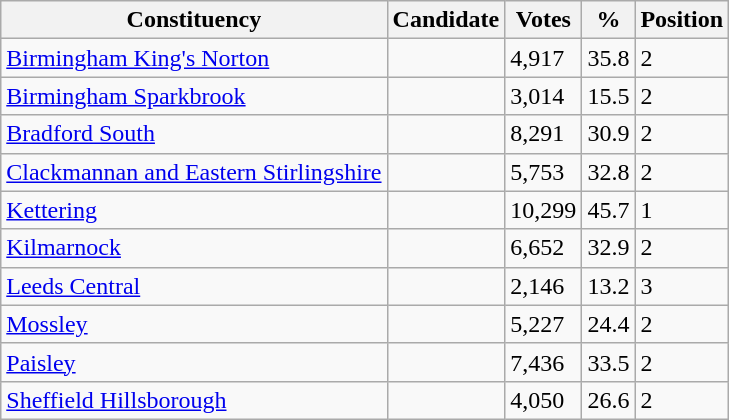<table class="wikitable sortable">
<tr>
<th>Constituency</th>
<th>Candidate</th>
<th>Votes</th>
<th>%</th>
<th>Position</th>
</tr>
<tr>
<td><a href='#'>Birmingham King's Norton</a></td>
<td></td>
<td>4,917</td>
<td>35.8</td>
<td>2</td>
</tr>
<tr>
<td><a href='#'>Birmingham Sparkbrook</a></td>
<td></td>
<td>3,014</td>
<td>15.5</td>
<td>2</td>
</tr>
<tr>
<td><a href='#'>Bradford South</a></td>
<td></td>
<td>8,291</td>
<td>30.9</td>
<td>2</td>
</tr>
<tr>
<td><a href='#'>Clackmannan and Eastern Stirlingshire</a></td>
<td></td>
<td>5,753</td>
<td>32.8</td>
<td>2</td>
</tr>
<tr>
<td><a href='#'>Kettering</a></td>
<td></td>
<td>10,299</td>
<td>45.7</td>
<td>1</td>
</tr>
<tr>
<td><a href='#'>Kilmarnock</a></td>
<td></td>
<td>6,652</td>
<td>32.9</td>
<td>2</td>
</tr>
<tr>
<td><a href='#'>Leeds Central</a></td>
<td></td>
<td>2,146</td>
<td>13.2</td>
<td>3</td>
</tr>
<tr>
<td><a href='#'>Mossley</a></td>
<td></td>
<td>5,227</td>
<td>24.4</td>
<td>2</td>
</tr>
<tr>
<td><a href='#'>Paisley</a></td>
<td></td>
<td>7,436</td>
<td>33.5</td>
<td>2</td>
</tr>
<tr>
<td><a href='#'>Sheffield Hillsborough</a></td>
<td></td>
<td>4,050</td>
<td>26.6</td>
<td>2</td>
</tr>
</table>
